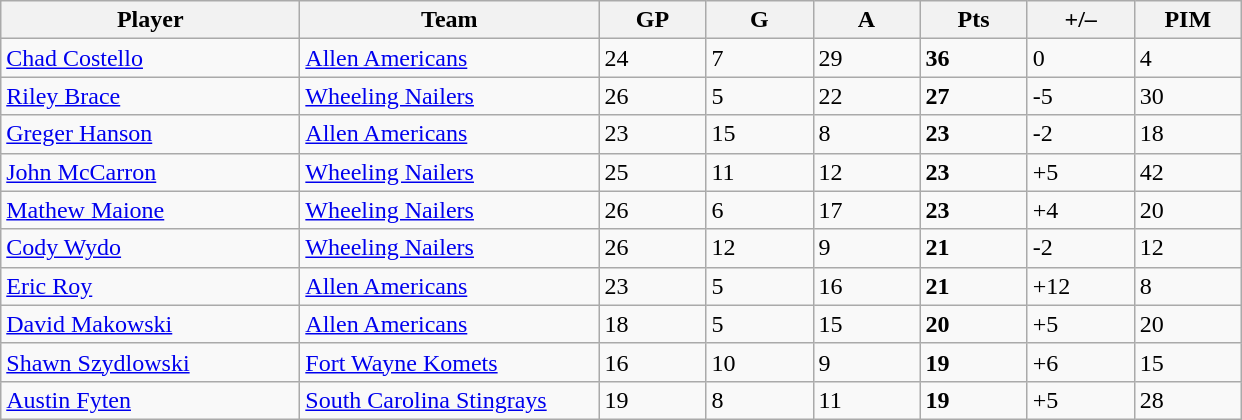<table class="wikitable sortable">
<tr>
<th style="width:12em">Player</th>
<th style="width:12em">Team</th>
<th style="width:4em">GP</th>
<th style="width:4em">G</th>
<th style="width:4em">A</th>
<th style="width:4em">Pts</th>
<th style="width:4em">+/–</th>
<th style="width:4em">PIM</th>
</tr>
<tr>
<td><a href='#'>Chad Costello</a></td>
<td><a href='#'>Allen Americans</a></td>
<td>24</td>
<td>7</td>
<td>29</td>
<td><strong>36</strong></td>
<td>0</td>
<td>4</td>
</tr>
<tr>
<td><a href='#'>Riley Brace</a></td>
<td><a href='#'>Wheeling Nailers</a></td>
<td>26</td>
<td>5</td>
<td>22</td>
<td><strong>27</strong></td>
<td>-5</td>
<td>30</td>
</tr>
<tr>
<td><a href='#'>Greger Hanson</a></td>
<td><a href='#'>Allen Americans</a></td>
<td>23</td>
<td>15</td>
<td>8</td>
<td><strong>23</strong></td>
<td>-2</td>
<td>18</td>
</tr>
<tr>
<td><a href='#'>John McCarron</a></td>
<td><a href='#'>Wheeling Nailers</a></td>
<td>25</td>
<td>11</td>
<td>12</td>
<td><strong>23</strong></td>
<td>+5</td>
<td>42</td>
</tr>
<tr>
<td><a href='#'>Mathew Maione</a></td>
<td><a href='#'>Wheeling Nailers</a></td>
<td>26</td>
<td>6</td>
<td>17</td>
<td><strong>23</strong></td>
<td>+4</td>
<td>20</td>
</tr>
<tr>
<td><a href='#'>Cody Wydo</a></td>
<td><a href='#'>Wheeling Nailers</a></td>
<td>26</td>
<td>12</td>
<td>9</td>
<td><strong>21</strong></td>
<td>-2</td>
<td>12</td>
</tr>
<tr>
<td><a href='#'>Eric Roy</a></td>
<td><a href='#'>Allen Americans</a></td>
<td>23</td>
<td>5</td>
<td>16</td>
<td><strong>21</strong></td>
<td>+12</td>
<td>8</td>
</tr>
<tr>
<td><a href='#'>David Makowski</a></td>
<td><a href='#'>Allen Americans</a></td>
<td>18</td>
<td>5</td>
<td>15</td>
<td><strong>20</strong></td>
<td>+5</td>
<td>20</td>
</tr>
<tr>
<td><a href='#'>Shawn Szydlowski</a></td>
<td><a href='#'>Fort Wayne Komets</a></td>
<td>16</td>
<td>10</td>
<td>9</td>
<td><strong>19</strong></td>
<td>+6</td>
<td>15</td>
</tr>
<tr>
<td><a href='#'>Austin Fyten</a></td>
<td><a href='#'>South Carolina Stingrays</a></td>
<td>19</td>
<td>8</td>
<td>11</td>
<td><strong>19</strong></td>
<td>+5</td>
<td>28</td>
</tr>
</table>
